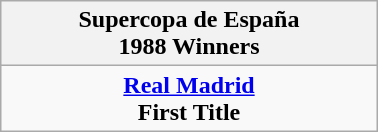<table class="wikitable" style="text-align: center; margin: 0 auto; width: 20%">
<tr>
<th>Supercopa de España <br>1988 Winners</th>
</tr>
<tr>
<td><strong><a href='#'>Real Madrid</a></strong><br><strong>First Title</strong></td>
</tr>
</table>
